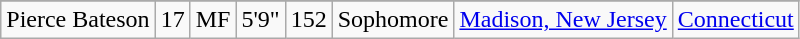<table class="wikitable sortable" border="1" style="text-align:center;">
<tr align=center>
</tr>
<tr>
<td>Pierce Bateson</td>
<td>17</td>
<td>MF</td>
<td>5'9"</td>
<td>152</td>
<td>Sophomore</td>
<td><a href='#'>Madison, New Jersey</a></td>
<td><a href='#'>Connecticut</a></td>
</tr>
</table>
